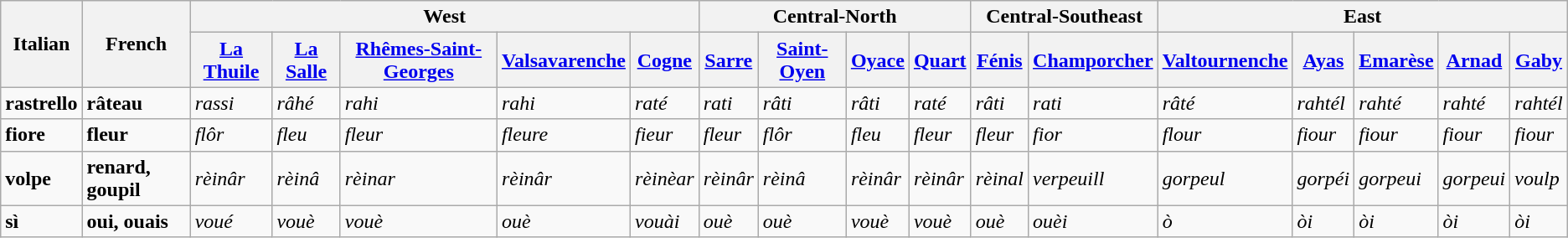<table class="wikitable">
<tr>
<th rowspan="2"><strong>Italian</strong></th>
<th rowspan="2"><strong>French</strong></th>
<th colspan="5">West</th>
<th colspan="4">Central-North</th>
<th colspan="2">Central-Southeast</th>
<th colspan="5">East</th>
</tr>
<tr ---- bgcolor="#f9f9f9">
<th><strong><a href='#'>La Thuile</a></strong></th>
<th><strong><a href='#'>La Salle</a></strong></th>
<th><strong><a href='#'>Rhêmes-Saint-Georges</a></strong></th>
<th><strong><a href='#'>Valsavarenche</a></strong></th>
<th><strong><a href='#'>Cogne</a></strong></th>
<th><strong><a href='#'>Sarre</a></strong></th>
<th><strong><a href='#'>Saint-Oyen</a></strong></th>
<th><strong><a href='#'>Oyace</a></strong></th>
<th><strong><a href='#'>Quart</a></strong></th>
<th><strong><a href='#'>Fénis</a></strong></th>
<th><strong><a href='#'>Champorcher</a></strong></th>
<th><strong><a href='#'>Valtournenche</a></strong></th>
<th><strong><a href='#'>Ayas</a></strong></th>
<th><strong><a href='#'>Emarèse</a></strong></th>
<th><strong><a href='#'>Arnad</a></strong></th>
<th><strong><a href='#'>Gaby</a></strong></th>
</tr>
<tr>
<td><strong>rastrello</strong></td>
<td><strong>râteau</strong></td>
<td><em>rassi</em></td>
<td><em>râhé</em></td>
<td><em>rahi</em></td>
<td><em>rahi</em></td>
<td><em>raté</em></td>
<td><em>rati</em></td>
<td><em>râti</em></td>
<td><em>râti</em></td>
<td><em>raté</em></td>
<td><em>râti</em></td>
<td><em>rati</em></td>
<td><em>râté</em></td>
<td><em>rahtél</em></td>
<td><em>rahté</em></td>
<td><em>rahté</em></td>
<td><em>rahtél</em></td>
</tr>
<tr>
<td><strong>fiore</strong></td>
<td><strong>fleur</strong></td>
<td><em>flôr</em></td>
<td><em>fleu</em></td>
<td><em>fleur</em></td>
<td><em>fleure</em></td>
<td><em>fieur</em></td>
<td><em>fleur</em></td>
<td><em>flôr</em></td>
<td><em>fleu</em></td>
<td><em>fleur</em></td>
<td><em>fleur</em></td>
<td><em>fior</em></td>
<td><em>flour</em></td>
<td><em>fiour</em></td>
<td><em>fiour</em></td>
<td><em>fiour</em></td>
<td><em>fiour</em></td>
</tr>
<tr>
<td><strong>volpe</strong></td>
<td><strong>renard, goupil</strong></td>
<td><em>rèinâr</em></td>
<td><em>rèinâ</em></td>
<td><em>rèinar</em></td>
<td><em>rèinâr</em></td>
<td><em>rèinèar</em></td>
<td><em>rèinâr</em></td>
<td><em>rèinâ</em></td>
<td><em>rèinâr</em></td>
<td><em>rèinâr</em></td>
<td><em>rèinal</em></td>
<td><em>verpeuill</em></td>
<td><em>gorpeul</em></td>
<td><em>gorpéi</em></td>
<td><em>gorpeui</em></td>
<td><em>gorpeui</em></td>
<td><em>voulp</em></td>
</tr>
<tr>
<td><strong>sì</strong></td>
<td><strong>oui, ouais</strong></td>
<td><em>voué</em></td>
<td><em>vouè</em></td>
<td><em>vouè</em></td>
<td><em>ouè</em></td>
<td><em>vouài</em></td>
<td><em>ouè</em></td>
<td><em>ouè</em></td>
<td><em>vouè</em></td>
<td><em>vouè</em></td>
<td><em>ouè</em></td>
<td><em>ouèi</em></td>
<td><em>ò</em></td>
<td><em>òi</em></td>
<td><em>òi</em></td>
<td><em>òi</em></td>
<td><em>òi</em></td>
</tr>
</table>
